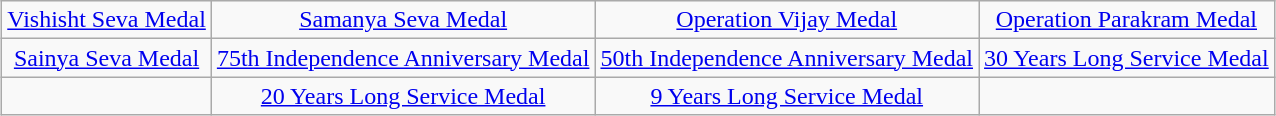<table class="wikitable" style="margin:1em auto; text-align:center;">
<tr>
<td><a href='#'>Vishisht Seva Medal</a></td>
<td><a href='#'>Samanya Seva Medal</a></td>
<td><a href='#'>Operation Vijay Medal</a></td>
<td><a href='#'>Operation Parakram Medal</a></td>
</tr>
<tr>
<td><a href='#'>Sainya Seva Medal</a></td>
<td><a href='#'>75th Independence Anniversary Medal</a></td>
<td><a href='#'>50th Independence Anniversary Medal</a></td>
<td><a href='#'>30 Years Long Service Medal</a></td>
</tr>
<tr>
<td></td>
<td><a href='#'>20 Years Long Service Medal</a></td>
<td><a href='#'>9 Years Long Service Medal</a></td>
<td></td>
</tr>
</table>
